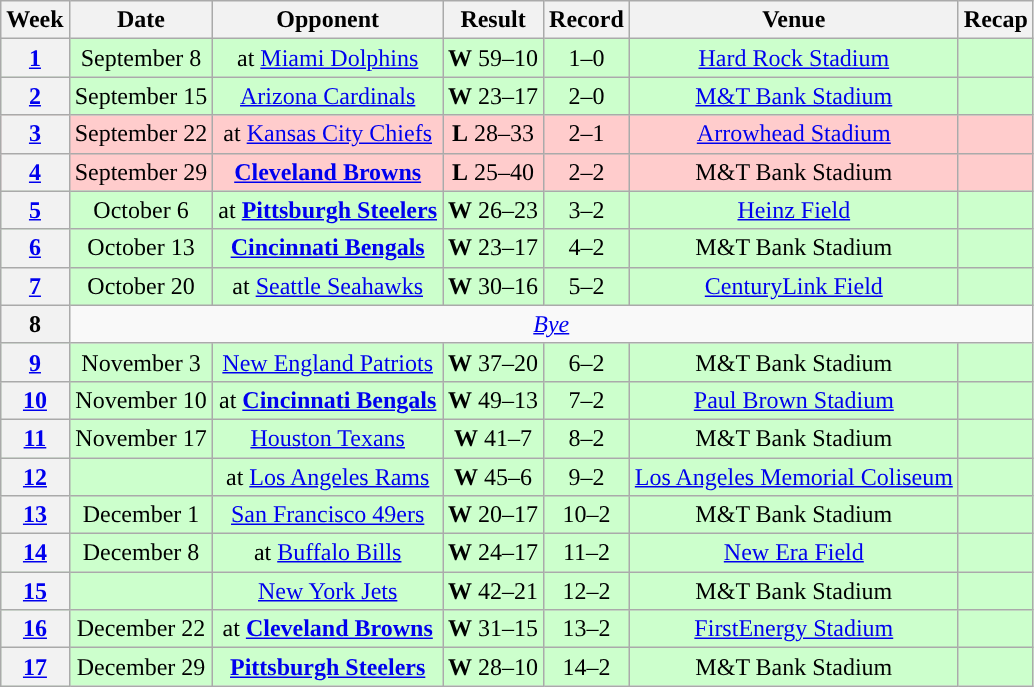<table class="wikitable" style="text-align:center">
<tr>
<th>Week</th>
<th>Date</th>
<th>Opponent</th>
<th>Result</th>
<th>Record</th>
<th>Venue</th>
<th>Recap</th>
</tr>
<tr style="background:#cfc">
<th><a href='#'>1</a></th>
<td>September 8</td>
<td>at <a href='#'>Miami Dolphins</a></td>
<td><strong>W</strong> 59–10</td>
<td>1–0</td>
<td><a href='#'>Hard Rock Stadium</a></td>
<td></td>
</tr>
<tr style="background:#cfc">
<th><a href='#'>2</a></th>
<td>September 15</td>
<td><a href='#'>Arizona Cardinals</a></td>
<td><strong>W</strong> 23–17</td>
<td>2–0</td>
<td><a href='#'>M&T Bank Stadium</a></td>
<td></td>
</tr>
<tr style="background:#fcc">
<th><a href='#'>3</a></th>
<td>September 22</td>
<td>at <a href='#'>Kansas City Chiefs</a></td>
<td><strong>L</strong> 28–33</td>
<td>2–1</td>
<td><a href='#'>Arrowhead Stadium</a></td>
<td></td>
</tr>
<tr style="background:#fcc">
<th><a href='#'>4</a></th>
<td>September 29</td>
<td><strong><a href='#'>Cleveland Browns</a></strong></td>
<td><strong>L</strong> 25–40</td>
<td>2–2</td>
<td>M&T Bank Stadium</td>
<td></td>
</tr>
<tr style="background:#cfc">
<th><a href='#'>5</a></th>
<td>October 6</td>
<td>at <strong><a href='#'>Pittsburgh Steelers</a></strong></td>
<td><strong>W</strong> 26–23 </td>
<td>3–2</td>
<td><a href='#'>Heinz Field</a></td>
<td></td>
</tr>
<tr style="background:#cfc">
<th><a href='#'>6</a></th>
<td>October 13</td>
<td><strong><a href='#'>Cincinnati Bengals</a></strong></td>
<td><strong>W</strong> 23–17</td>
<td>4–2</td>
<td>M&T Bank Stadium</td>
<td></td>
</tr>
<tr style="background:#cfc">
<th><a href='#'>7</a></th>
<td>October 20</td>
<td>at <a href='#'>Seattle Seahawks</a></td>
<td><strong>W</strong> 30–16</td>
<td>5–2</td>
<td><a href='#'>CenturyLink Field</a></td>
<td></td>
</tr>
<tr>
<th>8</th>
<td colspan="6"><em><a href='#'>Bye</a></em></td>
</tr>
<tr style="background:#cfc">
<th><a href='#'>9</a></th>
<td>November 3</td>
<td><a href='#'>New England Patriots</a></td>
<td><strong>W</strong> 37–20</td>
<td>6–2</td>
<td>M&T Bank Stadium</td>
<td></td>
</tr>
<tr style="background:#cfc">
<th><a href='#'>10</a></th>
<td>November 10</td>
<td>at <strong><a href='#'>Cincinnati Bengals</a></strong></td>
<td><strong>W</strong> 49–13</td>
<td>7–2</td>
<td><a href='#'>Paul Brown Stadium</a></td>
<td></td>
</tr>
<tr style="background:#cfc">
<th><a href='#'>11</a></th>
<td>November 17</td>
<td><a href='#'>Houston Texans</a></td>
<td><strong>W</strong> 41–7</td>
<td>8–2</td>
<td>M&T Bank Stadium</td>
<td></td>
</tr>
<tr style="background:#cfc">
<th><a href='#'>12</a></th>
<td></td>
<td>at <a href='#'>Los Angeles Rams</a></td>
<td><strong>W</strong> 45–6</td>
<td>9–2</td>
<td><a href='#'>Los Angeles Memorial Coliseum</a></td>
<td></td>
</tr>
<tr style="background:#cfc">
<th><a href='#'>13</a></th>
<td>December 1</td>
<td><a href='#'>San Francisco 49ers</a></td>
<td><strong>W</strong> 20–17</td>
<td>10–2</td>
<td>M&T Bank Stadium</td>
<td></td>
</tr>
<tr style="background:#cfc">
<th><a href='#'>14</a></th>
<td>December 8</td>
<td>at <a href='#'>Buffalo Bills</a></td>
<td><strong>W</strong> 24–17</td>
<td>11–2</td>
<td><a href='#'>New Era Field</a></td>
<td></td>
</tr>
<tr style="background:#cfc">
<th><a href='#'>15</a></th>
<td></td>
<td><a href='#'>New York Jets</a></td>
<td><strong>W</strong> 42–21</td>
<td>12–2</td>
<td>M&T Bank Stadium</td>
<td></td>
</tr>
<tr style="background:#cfc">
<th><a href='#'>16</a></th>
<td>December 22</td>
<td>at <strong><a href='#'>Cleveland Browns</a></strong></td>
<td><strong>W</strong> 31–15</td>
<td>13–2</td>
<td><a href='#'>FirstEnergy Stadium</a></td>
<td></td>
</tr>
<tr style="background:#cfc">
<th><a href='#'>17</a></th>
<td>December 29</td>
<td><strong><a href='#'>Pittsburgh Steelers</a></strong></td>
<td><strong>W</strong> 28–10</td>
<td>14–2</td>
<td>M&T Bank Stadium</td>
<td></td>
</tr>
</table>
